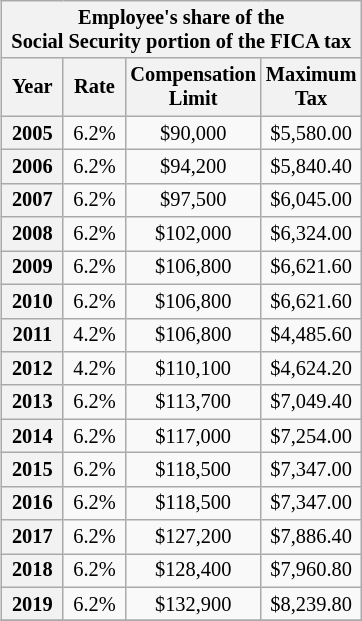<table class="wikitable collapsible collapsed"  style="float:right; text-align:center; margin:0 0 1em 1em; font-size:85%;">
<tr>
<th colspan="4">Employee's share of the <br>Social Security portion of the FICA tax</th>
</tr>
<tr>
<th style="width:35px;">Year</th>
<th style="width:35px;">Rate</th>
<th style="width:70px;">Compensation <br> Limit</th>
<th style="width:60px;">Maximum <br> Tax</th>
</tr>
<tr>
<th>2005</th>
<td>6.2%</td>
<td>$90,000</td>
<td>$5,580.00</td>
</tr>
<tr>
<th>2006</th>
<td>6.2%</td>
<td>$94,200</td>
<td>$5,840.40</td>
</tr>
<tr>
<th>2007</th>
<td>6.2%</td>
<td>$97,500</td>
<td>$6,045.00</td>
</tr>
<tr>
<th>2008</th>
<td>6.2%</td>
<td>$102,000</td>
<td>$6,324.00</td>
</tr>
<tr>
<th>2009</th>
<td>6.2%</td>
<td>$106,800</td>
<td>$6,621.60</td>
</tr>
<tr>
<th>2010</th>
<td>6.2%</td>
<td>$106,800</td>
<td>$6,621.60</td>
</tr>
<tr>
<th>2011</th>
<td>4.2%</td>
<td>$106,800</td>
<td>$4,485.60</td>
</tr>
<tr>
<th>2012</th>
<td>4.2%</td>
<td>$110,100</td>
<td>$4,624.20</td>
</tr>
<tr>
<th>2013</th>
<td>6.2%</td>
<td>$113,700</td>
<td>$7,049.40</td>
</tr>
<tr>
<th>2014</th>
<td>6.2%</td>
<td>$117,000</td>
<td>$7,254.00</td>
</tr>
<tr>
<th>2015</th>
<td>6.2%</td>
<td>$118,500</td>
<td>$7,347.00</td>
</tr>
<tr>
<th>2016</th>
<td>6.2%</td>
<td>$118,500</td>
<td>$7,347.00</td>
</tr>
<tr>
<th>2017</th>
<td>6.2%</td>
<td>$127,200</td>
<td>$7,886.40</td>
</tr>
<tr>
<th>2018</th>
<td>6.2%</td>
<td>$128,400</td>
<td>$7,960.80</td>
</tr>
<tr>
<th>2019</th>
<td>6.2%</td>
<td>$132,900</td>
<td>$8,239.80</td>
</tr>
<tr>
</tr>
</table>
